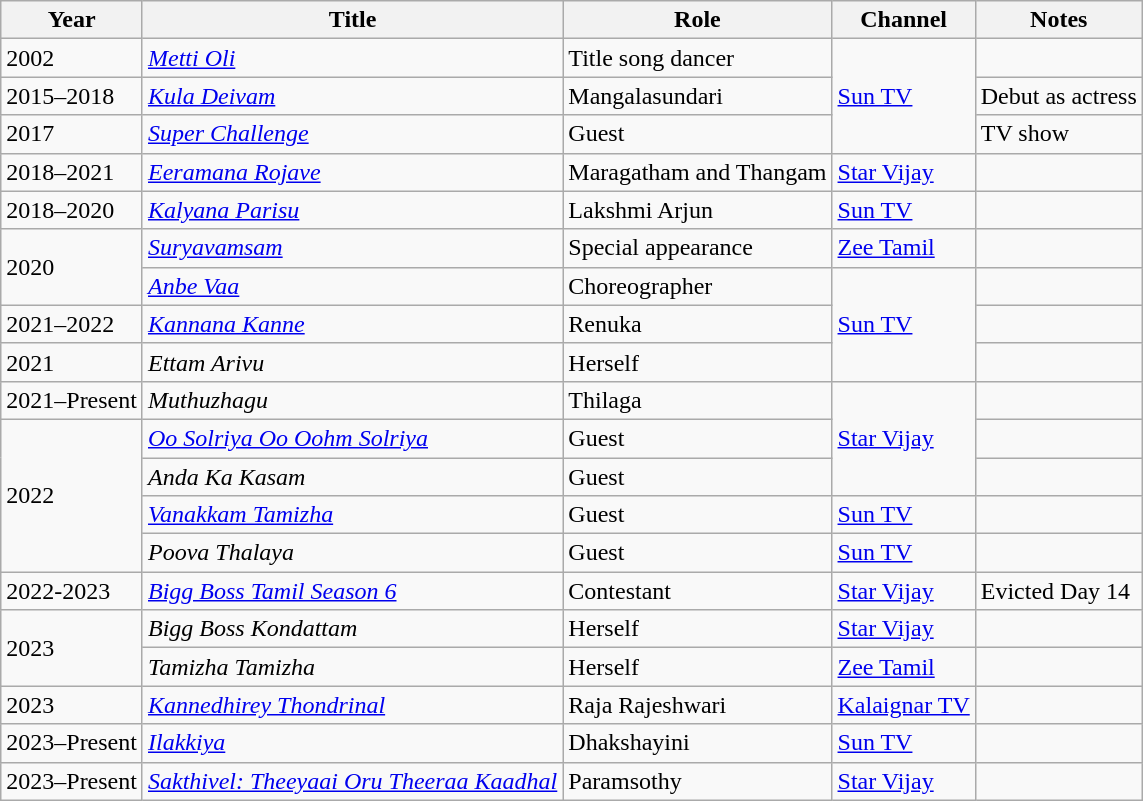<table class="wikitable">
<tr>
<th>Year</th>
<th>Title</th>
<th>Role</th>
<th>Channel</th>
<th>Notes</th>
</tr>
<tr>
<td>2002</td>
<td><em><a href='#'>Metti Oli</a></em></td>
<td>Title song dancer</td>
<td rowspan="3"><a href='#'>Sun TV</a></td>
<td></td>
</tr>
<tr>
<td>2015–2018</td>
<td><em><a href='#'>Kula Deivam</a></em></td>
<td>Mangalasundari</td>
<td>Debut as actress</td>
</tr>
<tr>
<td>2017</td>
<td><em><a href='#'>Super Challenge</a></em></td>
<td>Guest</td>
<td>TV show</td>
</tr>
<tr>
<td>2018–2021</td>
<td><em><a href='#'>Eeramana Rojave</a></em></td>
<td>Maragatham and Thangam</td>
<td><a href='#'>Star Vijay</a></td>
<td></td>
</tr>
<tr>
<td>2018–2020</td>
<td><em><a href='#'>Kalyana Parisu</a></em></td>
<td>Lakshmi Arjun</td>
<td><a href='#'>Sun TV</a></td>
<td></td>
</tr>
<tr>
<td rowspan="2">2020</td>
<td><em><a href='#'>Suryavamsam</a></em></td>
<td>Special appearance</td>
<td><a href='#'>Zee Tamil</a></td>
<td></td>
</tr>
<tr>
<td><em><a href='#'>Anbe Vaa</a></em></td>
<td>Choreographer</td>
<td rowspan="3"><a href='#'>Sun TV</a></td>
<td></td>
</tr>
<tr>
<td>2021–2022</td>
<td><em><a href='#'>Kannana Kanne</a></em></td>
<td>Renuka</td>
<td></td>
</tr>
<tr>
<td>2021</td>
<td><em>Ettam Arivu</em></td>
<td>Herself</td>
<td></td>
</tr>
<tr>
<td>2021–Present</td>
<td><em>Muthuzhagu</em></td>
<td>Thilaga</td>
<td rowspan="3"><a href='#'>Star Vijay</a></td>
<td></td>
</tr>
<tr>
<td rowspan="4">2022</td>
<td><em><a href='#'>Oo Solriya Oo Oohm Solriya</a></em></td>
<td>Guest</td>
<td></td>
</tr>
<tr>
<td><em>Anda Ka Kasam</em></td>
<td>Guest</td>
<td></td>
</tr>
<tr>
<td><em><a href='#'>Vanakkam Tamizha</a></em></td>
<td>Guest</td>
<td><a href='#'>Sun TV</a></td>
<td></td>
</tr>
<tr>
<td><em>Poova Thalaya</em></td>
<td>Guest</td>
<td><a href='#'>Sun TV</a></td>
<td></td>
</tr>
<tr>
<td>2022-2023</td>
<td><em><a href='#'>Bigg Boss Tamil Season 6</a></em></td>
<td>Contestant</td>
<td><a href='#'>Star Vijay</a></td>
<td>Evicted Day 14</td>
</tr>
<tr>
<td rowspan="2">2023</td>
<td><em>Bigg Boss Kondattam</em></td>
<td>Herself</td>
<td><a href='#'>Star Vijay</a></td>
<td></td>
</tr>
<tr>
<td><em>Tamizha Tamizha</em></td>
<td>Herself</td>
<td><a href='#'>Zee Tamil</a></td>
<td></td>
</tr>
<tr>
<td>2023</td>
<td><em><a href='#'>Kannedhirey Thondrinal</a></em></td>
<td>Raja Rajeshwari</td>
<td><a href='#'>Kalaignar TV</a></td>
<td></td>
</tr>
<tr>
<td>2023–Present</td>
<td><em><a href='#'>Ilakkiya</a></em></td>
<td>Dhakshayini</td>
<td><a href='#'>Sun TV</a></td>
<td></td>
</tr>
<tr>
<td>2023–Present</td>
<td><em><a href='#'>Sakthivel: Theeyaai Oru Theeraa Kaadhal</a></em></td>
<td>Paramsothy</td>
<td><a href='#'>Star Vijay</a></td>
<td></td>
</tr>
</table>
